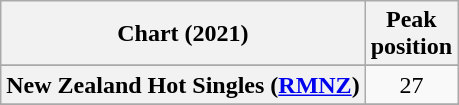<table class="wikitable sortable plainrowheaders" style="text-align:center">
<tr>
<th>Chart (2021)</th>
<th>Peak<br>position</th>
</tr>
<tr>
</tr>
<tr>
<th scope="row">New Zealand Hot Singles (<a href='#'>RMNZ</a>)</th>
<td>27</td>
</tr>
<tr>
</tr>
<tr>
</tr>
</table>
